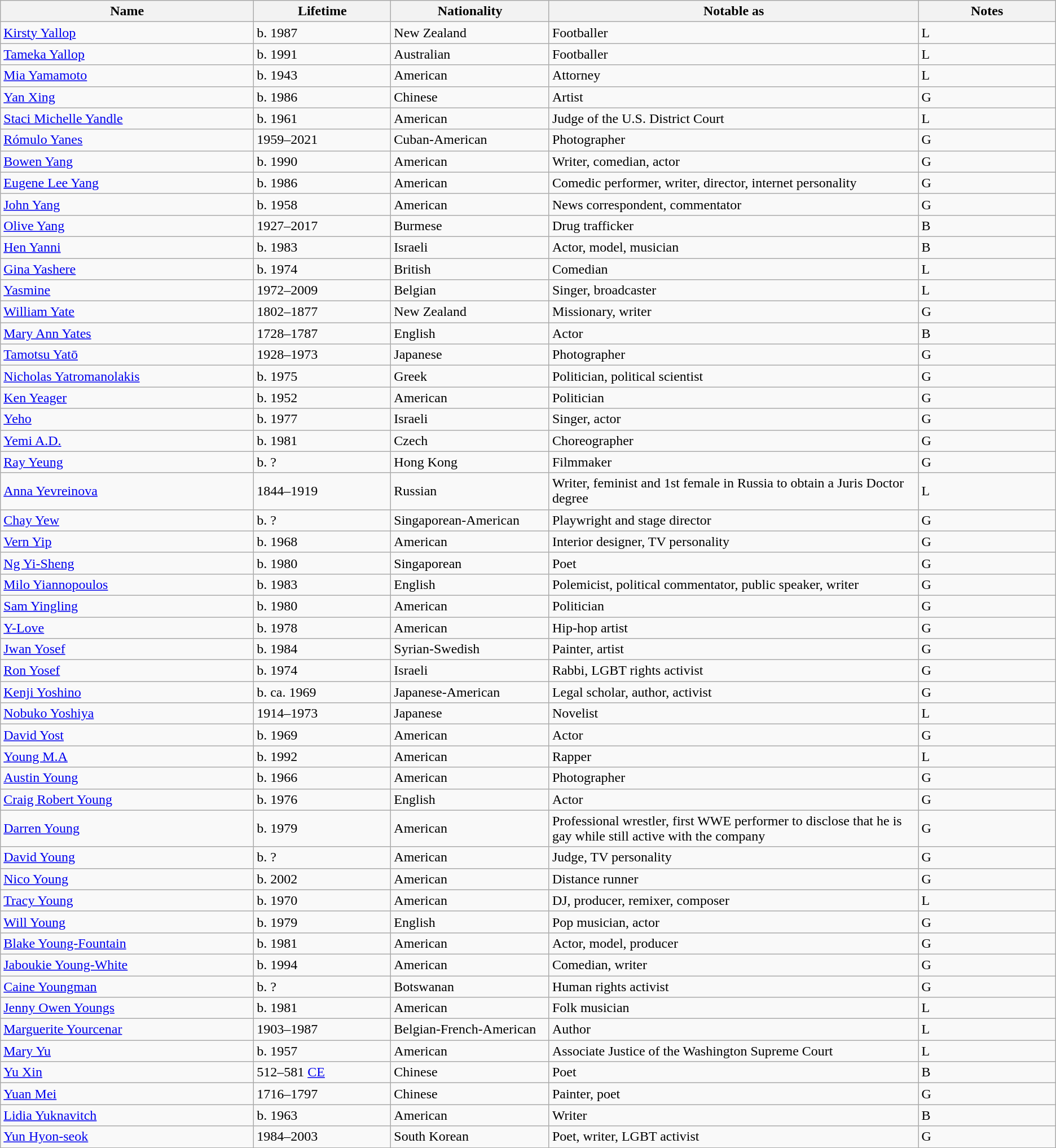<table class="wikitable sortable">
<tr>
<th style="width:24%;">Name</th>
<th style="width:13%;">Lifetime</th>
<th style="width:15%;">Nationality</th>
<th style="width:35%;">Notable as</th>
<th style="width:17%;">Notes</th>
</tr>
<tr>
<td><a href='#'>Kirsty Yallop</a></td>
<td>b. 1987</td>
<td>New Zealand</td>
<td>Footballer</td>
<td>L</td>
</tr>
<tr>
<td><a href='#'>Tameka Yallop</a></td>
<td>b. 1991</td>
<td>Australian</td>
<td>Footballer</td>
<td>L</td>
</tr>
<tr>
<td><a href='#'>Mia Yamamoto</a></td>
<td>b. 1943</td>
<td>American</td>
<td>Attorney</td>
<td>L</td>
</tr>
<tr>
<td><a href='#'>Yan Xing</a></td>
<td>b. 1986</td>
<td>Chinese</td>
<td>Artist</td>
<td>G</td>
</tr>
<tr>
<td><a href='#'>Staci Michelle Yandle</a></td>
<td>b. 1961</td>
<td>American</td>
<td>Judge of the U.S. District Court</td>
<td>L</td>
</tr>
<tr>
<td><a href='#'>Rómulo Yanes</a></td>
<td>1959–2021</td>
<td>Cuban-American</td>
<td>Photographer</td>
<td>G</td>
</tr>
<tr>
<td><a href='#'>Bowen Yang</a></td>
<td>b. 1990</td>
<td>American</td>
<td>Writer, comedian, actor</td>
<td>G</td>
</tr>
<tr>
<td><a href='#'>Eugene Lee Yang</a></td>
<td>b. 1986</td>
<td>American</td>
<td>Comedic performer, writer, director, internet personality</td>
<td>G</td>
</tr>
<tr>
<td><a href='#'>John Yang</a></td>
<td>b. 1958</td>
<td>American</td>
<td>News correspondent, commentator</td>
<td>G</td>
</tr>
<tr>
<td><a href='#'>Olive Yang</a></td>
<td>1927–2017</td>
<td>Burmese</td>
<td>Drug trafficker</td>
<td>B</td>
</tr>
<tr>
<td><a href='#'>Hen Yanni</a></td>
<td>b. 1983</td>
<td>Israeli</td>
<td>Actor, model, musician</td>
<td>B</td>
</tr>
<tr>
<td><a href='#'>Gina Yashere</a></td>
<td>b. 1974</td>
<td>British</td>
<td>Comedian</td>
<td>L</td>
</tr>
<tr>
<td><a href='#'>Yasmine</a></td>
<td>1972–2009</td>
<td>Belgian</td>
<td>Singer, broadcaster</td>
<td>L</td>
</tr>
<tr>
<td><a href='#'>William Yate</a></td>
<td>1802–1877</td>
<td>New Zealand</td>
<td>Missionary, writer</td>
<td>G</td>
</tr>
<tr>
<td><a href='#'>Mary Ann Yates</a></td>
<td>1728–1787</td>
<td>English</td>
<td>Actor</td>
<td>B</td>
</tr>
<tr>
<td><a href='#'>Tamotsu Yatō</a></td>
<td>1928–1973</td>
<td>Japanese</td>
<td>Photographer</td>
<td>G</td>
</tr>
<tr>
<td><a href='#'>Nicholas Yatromanolakis</a></td>
<td>b. 1975</td>
<td>Greek</td>
<td>Politician, political scientist</td>
<td>G</td>
</tr>
<tr>
<td><a href='#'>Ken Yeager</a></td>
<td>b. 1952</td>
<td>American</td>
<td>Politician</td>
<td>G</td>
</tr>
<tr>
<td><a href='#'>Yeho</a></td>
<td>b. 1977</td>
<td>Israeli</td>
<td>Singer, actor</td>
<td>G</td>
</tr>
<tr>
<td><a href='#'>Yemi A.D.</a></td>
<td>b. 1981</td>
<td>Czech</td>
<td>Choreographer</td>
<td>G</td>
</tr>
<tr>
<td><a href='#'>Ray Yeung</a></td>
<td>b. ?</td>
<td>Hong Kong</td>
<td>Filmmaker</td>
<td>G</td>
</tr>
<tr>
<td><a href='#'>Anna Yevreinova</a></td>
<td>1844–1919</td>
<td>Russian</td>
<td>Writer, feminist and 1st female in Russia to obtain a Juris Doctor degree</td>
<td>L</td>
</tr>
<tr>
<td><a href='#'>Chay Yew</a></td>
<td>b. ?</td>
<td>Singaporean-American</td>
<td>Playwright and stage director</td>
<td>G</td>
</tr>
<tr>
<td><a href='#'>Vern Yip</a></td>
<td>b. 1968</td>
<td>American</td>
<td>Interior designer, TV personality</td>
<td>G</td>
</tr>
<tr>
<td><a href='#'>Ng Yi-Sheng</a></td>
<td>b. 1980</td>
<td>Singaporean</td>
<td>Poet</td>
<td>G</td>
</tr>
<tr>
<td><a href='#'>Milo Yiannopoulos</a></td>
<td>b. 1983</td>
<td>English</td>
<td>Polemicist, political commentator, public speaker, writer</td>
<td>G</td>
</tr>
<tr>
<td><a href='#'>Sam Yingling</a></td>
<td>b. 1980</td>
<td>American</td>
<td>Politician</td>
<td>G</td>
</tr>
<tr>
<td><a href='#'>Y-Love</a></td>
<td>b. 1978</td>
<td>American</td>
<td>Hip-hop artist</td>
<td>G</td>
</tr>
<tr>
<td><a href='#'>Jwan Yosef</a></td>
<td>b. 1984</td>
<td>Syrian-Swedish</td>
<td>Painter, artist</td>
<td>G</td>
</tr>
<tr>
<td><a href='#'>Ron Yosef</a></td>
<td>b. 1974</td>
<td>Israeli</td>
<td>Rabbi, LGBT rights activist</td>
<td>G</td>
</tr>
<tr>
<td><a href='#'>Kenji Yoshino</a></td>
<td>b. ca. 1969</td>
<td>Japanese-American</td>
<td>Legal scholar, author, activist</td>
<td>G</td>
</tr>
<tr>
<td><a href='#'>Nobuko Yoshiya</a></td>
<td>1914–1973</td>
<td>Japanese</td>
<td>Novelist</td>
<td>L</td>
</tr>
<tr>
<td><a href='#'>David Yost</a></td>
<td>b. 1969</td>
<td>American</td>
<td>Actor</td>
<td>G</td>
</tr>
<tr>
<td><a href='#'>Young M.A</a></td>
<td>b. 1992</td>
<td>American</td>
<td>Rapper</td>
<td>L</td>
</tr>
<tr>
<td><a href='#'>Austin Young</a></td>
<td>b. 1966</td>
<td>American</td>
<td>Photographer</td>
<td>G</td>
</tr>
<tr>
<td><a href='#'>Craig Robert Young</a></td>
<td>b. 1976</td>
<td>English</td>
<td>Actor</td>
<td>G</td>
</tr>
<tr>
<td><a href='#'>Darren Young</a></td>
<td>b. 1979</td>
<td>American</td>
<td>Professional wrestler, first WWE performer to disclose that he is gay while still active with the company</td>
<td>G</td>
</tr>
<tr>
<td><a href='#'>David Young</a></td>
<td>b. ?</td>
<td>American</td>
<td>Judge, TV personality</td>
<td>G</td>
</tr>
<tr>
<td><a href='#'>Nico Young</a></td>
<td>b. 2002</td>
<td>American</td>
<td>Distance runner</td>
<td>G</td>
</tr>
<tr>
<td><a href='#'>Tracy Young</a></td>
<td>b. 1970</td>
<td>American</td>
<td>DJ, producer, remixer, composer</td>
<td>L</td>
</tr>
<tr>
<td><a href='#'>Will Young</a></td>
<td>b. 1979</td>
<td>English</td>
<td>Pop musician, actor</td>
<td>G</td>
</tr>
<tr>
<td><a href='#'>Blake Young-Fountain</a></td>
<td>b. 1981</td>
<td>American</td>
<td>Actor, model, producer</td>
<td>G</td>
</tr>
<tr>
<td><a href='#'>Jaboukie Young-White</a></td>
<td>b. 1994</td>
<td>American</td>
<td>Comedian, writer</td>
<td>G</td>
</tr>
<tr>
<td><a href='#'>Caine Youngman</a></td>
<td>b. ?</td>
<td>Botswanan</td>
<td>Human rights activist</td>
<td>G</td>
</tr>
<tr>
<td><a href='#'>Jenny Owen Youngs</a></td>
<td>b. 1981</td>
<td>American</td>
<td>Folk musician</td>
<td>L</td>
</tr>
<tr>
<td><a href='#'>Marguerite Yourcenar</a></td>
<td>1903–1987</td>
<td>Belgian-French-American</td>
<td>Author</td>
<td>L</td>
</tr>
<tr>
<td><a href='#'>Mary Yu</a></td>
<td>b. 1957</td>
<td>American</td>
<td>Associate Justice of the Washington Supreme Court</td>
<td>L</td>
</tr>
<tr>
<td><a href='#'>Yu Xin</a></td>
<td>512–581 <a href='#'>CE</a></td>
<td>Chinese</td>
<td>Poet</td>
<td>B </td>
</tr>
<tr>
<td><a href='#'>Yuan Mei</a></td>
<td>1716–1797</td>
<td>Chinese</td>
<td>Painter, poet</td>
<td>G</td>
</tr>
<tr>
<td><a href='#'>Lidia Yuknavitch</a></td>
<td>b. 1963</td>
<td>American</td>
<td>Writer</td>
<td>B</td>
</tr>
<tr>
<td><a href='#'>Yun Hyon-seok</a></td>
<td>1984–2003</td>
<td>South Korean</td>
<td>Poet, writer, LGBT activist</td>
<td>G</td>
</tr>
</table>
